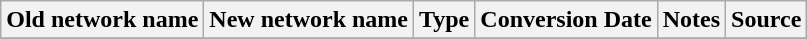<table class="wikitable">
<tr>
<th>Old network name</th>
<th>New network name</th>
<th>Type</th>
<th>Conversion Date</th>
<th>Notes</th>
<th>Source</th>
</tr>
<tr>
</tr>
</table>
